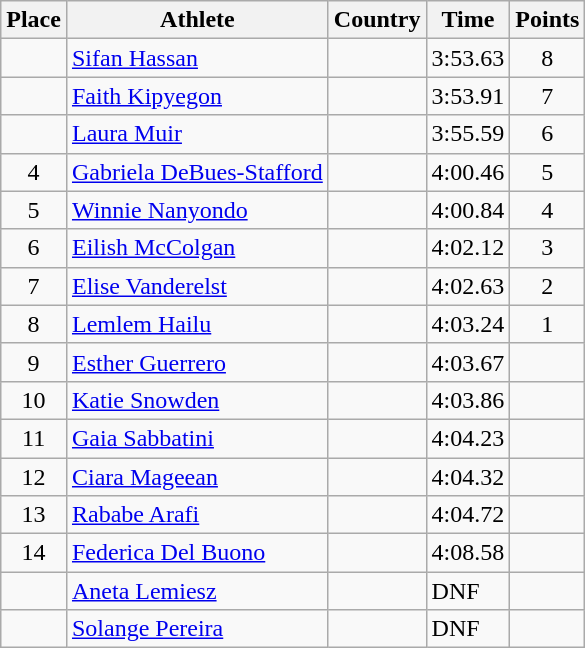<table class="wikitable">
<tr>
<th>Place</th>
<th>Athlete</th>
<th>Country</th>
<th>Time</th>
<th>Points</th>
</tr>
<tr>
<td align=center></td>
<td><a href='#'>Sifan Hassan</a></td>
<td></td>
<td>3:53.63</td>
<td align=center>8</td>
</tr>
<tr>
<td align=center></td>
<td><a href='#'>Faith Kipyegon</a></td>
<td></td>
<td>3:53.91</td>
<td align=center>7</td>
</tr>
<tr>
<td align=center></td>
<td><a href='#'>Laura Muir</a></td>
<td></td>
<td>3:55.59</td>
<td align=center>6</td>
</tr>
<tr>
<td align=center>4</td>
<td><a href='#'>Gabriela DeBues-Stafford</a></td>
<td></td>
<td>4:00.46</td>
<td align=center>5</td>
</tr>
<tr>
<td align=center>5</td>
<td><a href='#'>Winnie Nanyondo</a></td>
<td></td>
<td>4:00.84</td>
<td align=center>4</td>
</tr>
<tr>
<td align=center>6</td>
<td><a href='#'>Eilish McColgan</a></td>
<td></td>
<td>4:02.12</td>
<td align=center>3</td>
</tr>
<tr>
<td align=center>7</td>
<td><a href='#'>Elise Vanderelst</a></td>
<td></td>
<td>4:02.63</td>
<td align=center>2</td>
</tr>
<tr>
<td align=center>8</td>
<td><a href='#'>Lemlem Hailu</a></td>
<td></td>
<td>4:03.24</td>
<td align=center>1</td>
</tr>
<tr>
<td align=center>9</td>
<td><a href='#'>Esther Guerrero</a></td>
<td></td>
<td>4:03.67</td>
<td align=center></td>
</tr>
<tr>
<td align=center>10</td>
<td><a href='#'>Katie Snowden</a></td>
<td></td>
<td>4:03.86</td>
<td align=center></td>
</tr>
<tr>
<td align=center>11</td>
<td><a href='#'>Gaia Sabbatini</a></td>
<td></td>
<td>4:04.23</td>
<td align=center></td>
</tr>
<tr>
<td align=center>12</td>
<td><a href='#'>Ciara Mageean</a></td>
<td></td>
<td>4:04.32</td>
<td align=center></td>
</tr>
<tr>
<td align=center>13</td>
<td><a href='#'>Rababe Arafi</a></td>
<td></td>
<td>4:04.72</td>
<td align=center></td>
</tr>
<tr>
<td align=center>14</td>
<td><a href='#'>Federica Del Buono</a></td>
<td></td>
<td>4:08.58</td>
<td align=center></td>
</tr>
<tr>
<td align=center></td>
<td><a href='#'>Aneta Lemiesz</a></td>
<td></td>
<td>DNF</td>
<td align=center></td>
</tr>
<tr>
<td align=center></td>
<td><a href='#'>Solange Pereira</a></td>
<td></td>
<td>DNF</td>
<td align=center></td>
</tr>
</table>
